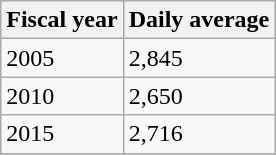<table class="wikitable">
<tr>
<th>Fiscal year</th>
<th>Daily average</th>
</tr>
<tr>
<td>2005</td>
<td>2,845</td>
</tr>
<tr>
<td>2010</td>
<td>2,650</td>
</tr>
<tr>
<td>2015</td>
<td>2,716</td>
</tr>
<tr>
</tr>
</table>
